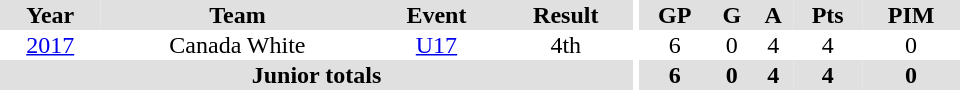<table border="0" cellpadding="1" cellspacing="0" ID="Table3" style="text-align:center; width:40em">
<tr bgcolor="#e0e0e0">
<th>Year</th>
<th>Team</th>
<th>Event</th>
<th>Result</th>
<th rowspan="99" bgcolor="#ffffff"></th>
<th>GP</th>
<th>G</th>
<th>A</th>
<th>Pts</th>
<th>PIM</th>
</tr>
<tr>
<td><a href='#'>2017</a></td>
<td>Canada White</td>
<td><a href='#'>U17</a></td>
<td>4th</td>
<td>6</td>
<td>0</td>
<td>4</td>
<td>4</td>
<td>0</td>
</tr>
<tr bgcolor="#e0e0e0">
<th colspan="4">Junior totals</th>
<th>6</th>
<th>0</th>
<th>4</th>
<th>4</th>
<th>0</th>
</tr>
</table>
